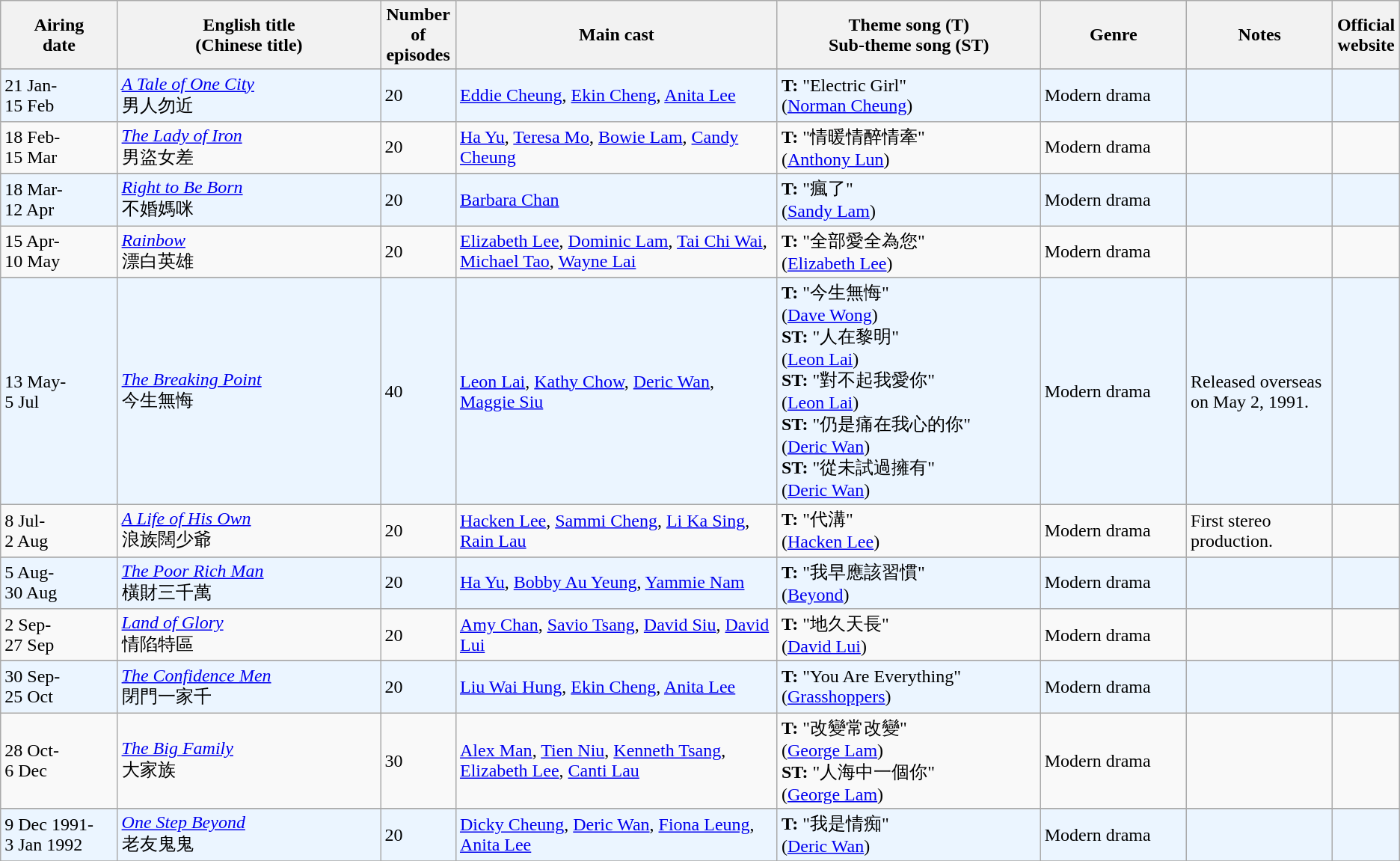<table class="wikitable">
<tr>
<th align=center width=8% bgcolor="silver">Airing<br>date</th>
<th align=center width=18% bgcolor="silver">English title <br> (Chinese title)</th>
<th align=center width=5% bgcolor="silver">Number of episodes</th>
<th align=center width=22% bgcolor="silver">Main cast</th>
<th align=center width=18% bgcolor="silver">Theme song (T) <br>Sub-theme song (ST)</th>
<th align=center width=10% bgcolor="silver">Genre</th>
<th align=center width=10% bgcolor="silver">Notes</th>
<th align=center width=1% bgcolor="silver">Official website</th>
</tr>
<tr>
</tr>
<tr ---- bgcolor="#ebf5ff">
<td>21 Jan- <br> 15 Feb</td>
<td><em><a href='#'>A Tale of One City</a></em> <br> 男人勿近</td>
<td>20</td>
<td><a href='#'>Eddie Cheung</a>, <a href='#'>Ekin Cheng</a>, <a href='#'>Anita Lee</a></td>
<td><strong>T:</strong> "Electric Girl" <br> (<a href='#'>Norman Cheung</a>)</td>
<td>Modern drama</td>
<td></td>
<td></td>
</tr>
<tr>
<td>18 Feb- <br> 15 Mar</td>
<td><em><a href='#'>The Lady of Iron</a></em> <br> 男盜女差</td>
<td>20</td>
<td><a href='#'>Ha Yu</a>, <a href='#'>Teresa Mo</a>, <a href='#'>Bowie Lam</a>, <a href='#'>Candy Cheung</a></td>
<td><strong>T:</strong> "情暖情醉情牽" <br> (<a href='#'>Anthony Lun</a>)</td>
<td>Modern drama</td>
<td></td>
<td></td>
</tr>
<tr>
</tr>
<tr ---- bgcolor="#ebf5ff">
<td>18 Mar- <br> 12 Apr</td>
<td><em><a href='#'>Right to Be Born</a></em> <br> 不婚媽咪</td>
<td>20</td>
<td><a href='#'>Barbara Chan</a></td>
<td><strong>T:</strong> "瘋了" <br> (<a href='#'>Sandy Lam</a>)</td>
<td>Modern drama</td>
<td></td>
<td></td>
</tr>
<tr>
<td>15 Apr- <br> 10 May</td>
<td><em><a href='#'>Rainbow</a></em> <br> 漂白英雄</td>
<td>20</td>
<td><a href='#'>Elizabeth Lee</a>, <a href='#'>Dominic Lam</a>, <a href='#'>Tai Chi Wai</a>, <a href='#'>Michael Tao</a>, <a href='#'>Wayne Lai</a></td>
<td><strong>T:</strong> "全部愛全為您" <br> (<a href='#'>Elizabeth Lee</a>)</td>
<td>Modern drama</td>
<td></td>
<td></td>
</tr>
<tr>
</tr>
<tr ---- bgcolor="#ebf5ff">
<td>13 May- <br> 5 Jul</td>
<td><em><a href='#'>The Breaking Point</a></em> <br> 今生無悔</td>
<td>40</td>
<td><a href='#'>Leon Lai</a>, <a href='#'>Kathy Chow</a>, <a href='#'>Deric Wan</a>, <a href='#'>Maggie Siu</a></td>
<td><strong>T:</strong> "今生無悔" <br> (<a href='#'>Dave Wong</a>)<br><strong>ST:</strong> "人在黎明" <br> (<a href='#'>Leon Lai</a>)
<br><strong>ST:</strong> "對不起我愛你" <br> (<a href='#'>Leon Lai</a>)
<br><strong>ST:</strong> "仍是痛在我心的你" <br> (<a href='#'>Deric Wan</a>)
<br><strong>ST:</strong> "從未試過擁有" <br> (<a href='#'>Deric Wan</a>)</td>
<td>Modern drama</td>
<td>Released overseas on May 2, 1991.</td>
<td></td>
</tr>
<tr>
<td>8 Jul- <br> 2 Aug</td>
<td><em><a href='#'>A Life of His Own</a></em> <br> 浪族闊少爺</td>
<td>20</td>
<td><a href='#'>Hacken Lee</a>, <a href='#'>Sammi Cheng</a>, <a href='#'>Li Ka Sing</a>, <a href='#'>Rain Lau</a></td>
<td><strong>T:</strong> "代溝" <br> (<a href='#'>Hacken Lee</a>)</td>
<td>Modern drama</td>
<td>First stereo production.</td>
<td></td>
</tr>
<tr>
</tr>
<tr ---- bgcolor="#ebf5ff">
<td>5 Aug- <br> 30 Aug</td>
<td><em><a href='#'>The Poor Rich Man</a></em> <br> 橫財三千萬</td>
<td>20</td>
<td><a href='#'>Ha Yu</a>, <a href='#'>Bobby Au Yeung</a>, <a href='#'>Yammie Nam</a></td>
<td><strong>T:</strong> "我早應該習慣" <br> (<a href='#'>Beyond</a>)</td>
<td>Modern drama</td>
<td></td>
<td></td>
</tr>
<tr>
<td>2 Sep- <br> 27 Sep</td>
<td><em><a href='#'>Land of Glory</a></em> <br> 情陷特區</td>
<td>20</td>
<td><a href='#'>Amy Chan</a>, <a href='#'>Savio Tsang</a>, <a href='#'>David Siu</a>, <a href='#'>David Lui</a></td>
<td><strong>T:</strong> "地久天長" <br> (<a href='#'>David Lui</a>)</td>
<td>Modern drama</td>
<td></td>
<td></td>
</tr>
<tr>
</tr>
<tr ---- bgcolor="#ebf5ff">
<td>30 Sep- <br> 25 Oct</td>
<td><em><a href='#'>The Confidence Men</a></em> <br> 閉門一家千</td>
<td>20</td>
<td><a href='#'>Liu Wai Hung</a>, <a href='#'>Ekin Cheng</a>, <a href='#'>Anita Lee</a></td>
<td><strong>T:</strong> "You Are Everything" <br> (<a href='#'>Grasshoppers</a>)</td>
<td>Modern drama</td>
<td></td>
<td></td>
</tr>
<tr>
<td>28 Oct- <br> 6 Dec</td>
<td><em><a href='#'>The Big Family</a></em> <br> 大家族</td>
<td>30</td>
<td><a href='#'>Alex Man</a>, <a href='#'>Tien Niu</a>, <a href='#'>Kenneth Tsang</a>, <a href='#'>Elizabeth Lee</a>, <a href='#'>Canti Lau</a></td>
<td><strong>T:</strong> "改變常改變" <br> (<a href='#'>George Lam</a>)<br><strong>ST:</strong> "人海中一個你" <br> (<a href='#'>George Lam</a>)</td>
<td>Modern drama</td>
<td></td>
<td></td>
</tr>
<tr>
</tr>
<tr ---- bgcolor="#ebf5ff">
<td>9 Dec 1991- <br> 3 Jan 1992</td>
<td><em><a href='#'>One Step Beyond</a></em> <br> 老友鬼鬼</td>
<td>20</td>
<td><a href='#'>Dicky Cheung</a>, <a href='#'>Deric Wan</a>, <a href='#'>Fiona Leung</a>, <a href='#'>Anita Lee</a></td>
<td><strong>T:</strong> "我是情痴" <br> (<a href='#'>Deric Wan</a>)</td>
<td>Modern drama</td>
<td></td>
<td></td>
</tr>
<tr>
</tr>
</table>
